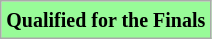<table class="wikitable">
<tr>
<td bgcolor="#98fb98"><small><strong>Qualified for the Finals</strong></small></td>
</tr>
</table>
